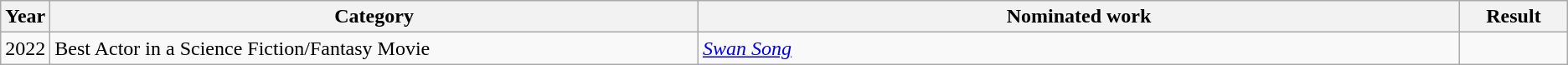<table class=wikitable>
<tr>
<th scope="col" style="width:1em;">Year</th>
<th scope="col" style="width:33em;">Category</th>
<th scope="col" style="width:39em;">Nominated work</th>
<th scope="col" style="width:5em;">Result</th>
</tr>
<tr>
<td>2022</td>
<td>Best Actor in a Science Fiction/Fantasy Movie</td>
<td><em><a href='#'>Swan Song</a></em></td>
<td></td>
</tr>
</table>
